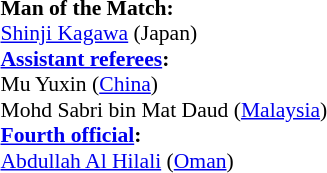<table width=50% style="font-size: 90%">
<tr>
<td><br><strong>Man of the Match:</strong>
<br><a href='#'>Shinji Kagawa</a> (Japan)<br><strong><a href='#'>Assistant referees</a>:</strong>
<br>Mu Yuxin (<a href='#'>China</a>)
<br>Mohd Sabri bin Mat Daud (<a href='#'>Malaysia</a>)
<br><strong><a href='#'>Fourth official</a>:</strong>
<br><a href='#'>Abdullah Al Hilali</a> (<a href='#'>Oman</a>)</td>
</tr>
</table>
